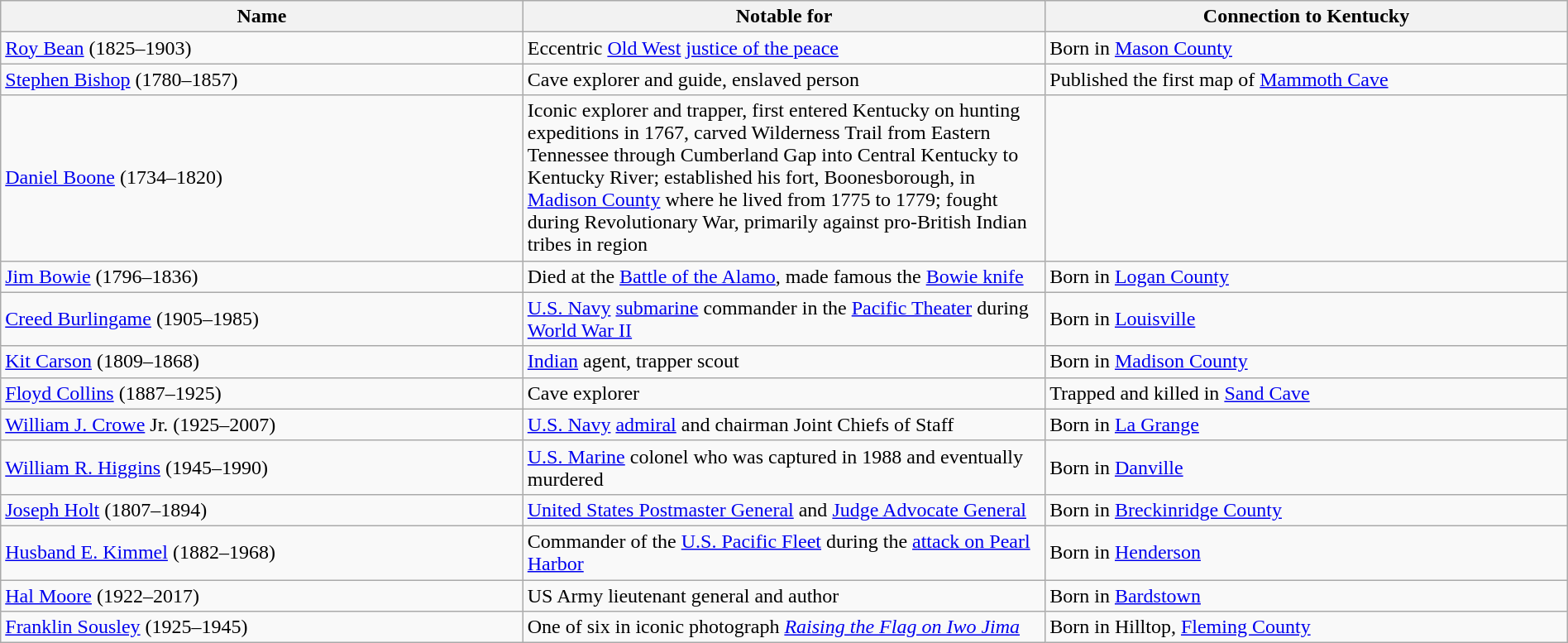<table class="wikitable" width=100%>
<tr>
<th width=33%>Name</th>
<th width=33%>Notable for</th>
<th width=33%>Connection to Kentucky</th>
</tr>
<tr>
<td><a href='#'>Roy Bean</a> (1825–1903)</td>
<td>Eccentric <a href='#'>Old West</a> <a href='#'>justice of the peace</a></td>
<td>Born in <a href='#'>Mason County</a></td>
</tr>
<tr>
<td><a href='#'>Stephen Bishop</a> (1780–1857)</td>
<td>Cave explorer and guide, enslaved person</td>
<td>Published the first map of <a href='#'>Mammoth Cave</a></td>
</tr>
<tr>
<td><a href='#'>Daniel Boone</a> (1734–1820)</td>
<td>Iconic explorer and trapper, first entered Kentucky on hunting expeditions in 1767, carved Wilderness Trail from Eastern Tennessee through Cumberland Gap into Central Kentucky to Kentucky River; established his fort, Boonesborough, in <a href='#'>Madison County</a> where he lived from 1775 to 1779; fought during Revolutionary War, primarily against pro-British Indian tribes in region</td>
<td></td>
</tr>
<tr>
<td><a href='#'>Jim Bowie</a> (1796–1836)</td>
<td>Died at the <a href='#'>Battle of the Alamo</a>, made famous the <a href='#'>Bowie knife</a></td>
<td>Born in <a href='#'>Logan County</a></td>
</tr>
<tr>
<td><a href='#'>Creed Burlingame</a> (1905–1985)</td>
<td><a href='#'>U.S. Navy</a> <a href='#'>submarine</a> commander in the <a href='#'>Pacific Theater</a> during <a href='#'>World War II</a></td>
<td>Born in <a href='#'>Louisville</a></td>
</tr>
<tr>
<td><a href='#'>Kit Carson</a> (1809–1868)</td>
<td><a href='#'>Indian</a> agent, trapper scout</td>
<td>Born in <a href='#'>Madison County</a></td>
</tr>
<tr>
<td><a href='#'>Floyd Collins</a> (1887–1925)</td>
<td>Cave explorer</td>
<td>Trapped and killed in <a href='#'>Sand Cave</a></td>
</tr>
<tr>
<td><a href='#'>William J. Crowe</a> Jr. (1925–2007)</td>
<td><a href='#'>U.S. Navy</a> <a href='#'>admiral</a> and chairman Joint Chiefs of Staff</td>
<td>Born in <a href='#'>La Grange</a></td>
</tr>
<tr>
<td><a href='#'>William R. Higgins</a> (1945–1990)</td>
<td><a href='#'>U.S. Marine</a> colonel who was captured in 1988 and eventually murdered</td>
<td>Born in <a href='#'>Danville</a></td>
</tr>
<tr>
<td><a href='#'>Joseph Holt</a> (1807–1894)</td>
<td><a href='#'>United States Postmaster General</a> and <a href='#'>Judge Advocate General</a></td>
<td>Born in <a href='#'>Breckinridge County</a></td>
</tr>
<tr>
<td><a href='#'>Husband E. Kimmel</a> (1882–1968)</td>
<td>Commander of the <a href='#'>U.S. Pacific Fleet</a> during the <a href='#'>attack on Pearl Harbor</a></td>
<td>Born in <a href='#'>Henderson</a></td>
</tr>
<tr>
<td><a href='#'>Hal Moore</a> (1922–2017)</td>
<td>US Army lieutenant general and author</td>
<td>Born in <a href='#'>Bardstown</a></td>
</tr>
<tr>
<td><a href='#'>Franklin Sousley</a> (1925–1945)</td>
<td>One of six in iconic photograph <em><a href='#'>Raising the Flag on Iwo Jima</a></em></td>
<td>Born in Hilltop, <a href='#'>Fleming County</a></td>
</tr>
</table>
